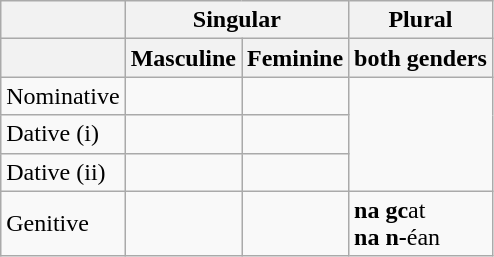<table class="wikitable">
<tr>
<th></th>
<th colspan=2>Singular</th>
<th>Plural</th>
</tr>
<tr>
<th></th>
<th>Masculine</th>
<th>Feminine</th>
<th>both genders</th>
</tr>
<tr>
<td>Nominative</td>
<td> <br></td>
<td> <br></td>
<td rowspan=3> <br></td>
</tr>
<tr>
<td>Dative (i)</td>
<td> <br></td>
<td> <br></td>
</tr>
<tr>
<td>Dative (ii)</td>
<td> <br></td>
<td> <br></td>
</tr>
<tr>
<td>Genitive</td>
<td> <br></td>
<td> <br></td>
<td><strong>na gc</strong>at<br><strong>na n-</strong>éan</td>
</tr>
</table>
